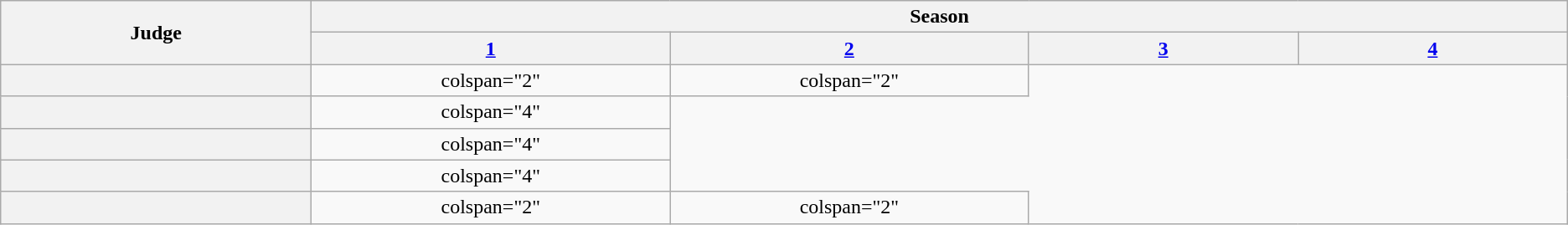<table class="wikitable plainrowheaders" style="text-align:center">
<tr>
<th rowspan="2" style="width:1%;" scope="col">Judge</th>
<th colspan="4">Season</th>
</tr>
<tr>
<th style="width:1%;" scope="colspan"><a href='#'>1</a></th>
<th style="width:1%;" scope="colspan"><a href='#'>2</a></th>
<th style="width:1%;" scope="colspan"><a href='#'>3</a></th>
<th style="width:1%;" scope="colspan"><a href='#'>4</a></th>
</tr>
<tr>
<th scope="row"></th>
<td>colspan="2" </td>
<td>colspan="2" </td>
</tr>
<tr>
<th scope="row"></th>
<td>colspan="4" </td>
</tr>
<tr>
<th scope="row"></th>
<td>colspan="4" </td>
</tr>
<tr>
<th scope="row"></th>
<td>colspan="4" </td>
</tr>
<tr>
<th scope="row"></th>
<td>colspan="2" </td>
<td>colspan="2" </td>
</tr>
</table>
